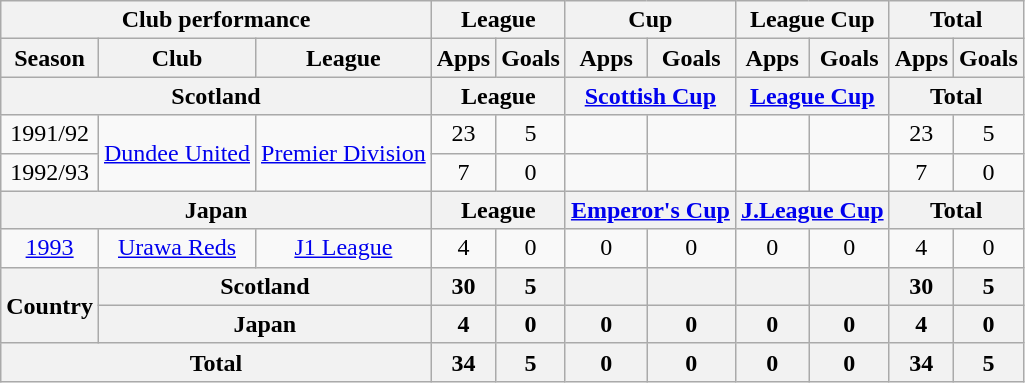<table class="wikitable" style="text-align:center;">
<tr>
<th colspan=3>Club performance</th>
<th colspan=2>League</th>
<th colspan=2>Cup</th>
<th colspan=2>League Cup</th>
<th colspan=2>Total</th>
</tr>
<tr>
<th>Season</th>
<th>Club</th>
<th>League</th>
<th>Apps</th>
<th>Goals</th>
<th>Apps</th>
<th>Goals</th>
<th>Apps</th>
<th>Goals</th>
<th>Apps</th>
<th>Goals</th>
</tr>
<tr>
<th colspan=3>Scotland</th>
<th colspan=2>League</th>
<th colspan=2><a href='#'>Scottish Cup</a></th>
<th colspan=2><a href='#'>League Cup</a></th>
<th colspan=2>Total</th>
</tr>
<tr>
<td>1991/92</td>
<td rowspan="2"><a href='#'>Dundee United</a></td>
<td rowspan="2"><a href='#'>Premier Division</a></td>
<td>23</td>
<td>5</td>
<td></td>
<td></td>
<td></td>
<td></td>
<td>23</td>
<td>5</td>
</tr>
<tr>
<td>1992/93</td>
<td>7</td>
<td>0</td>
<td></td>
<td></td>
<td></td>
<td></td>
<td>7</td>
<td>0</td>
</tr>
<tr>
<th colspan=3>Japan</th>
<th colspan=2>League</th>
<th colspan=2><a href='#'>Emperor's Cup</a></th>
<th colspan=2><a href='#'>J.League Cup</a></th>
<th colspan=2>Total</th>
</tr>
<tr>
<td><a href='#'>1993</a></td>
<td><a href='#'>Urawa Reds</a></td>
<td><a href='#'>J1 League</a></td>
<td>4</td>
<td>0</td>
<td>0</td>
<td>0</td>
<td>0</td>
<td>0</td>
<td>4</td>
<td>0</td>
</tr>
<tr>
<th rowspan=2>Country</th>
<th colspan=2>Scotland</th>
<th>30</th>
<th>5</th>
<th></th>
<th></th>
<th></th>
<th></th>
<th>30</th>
<th>5</th>
</tr>
<tr>
<th colspan=2>Japan</th>
<th>4</th>
<th>0</th>
<th>0</th>
<th>0</th>
<th>0</th>
<th>0</th>
<th>4</th>
<th>0</th>
</tr>
<tr>
<th colspan=3>Total</th>
<th>34</th>
<th>5</th>
<th>0</th>
<th>0</th>
<th>0</th>
<th>0</th>
<th>34</th>
<th>5</th>
</tr>
</table>
